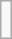<table style="border:solid 1px #aaa;" class="wikitable">
<tr>
<td><br></td>
</tr>
</table>
